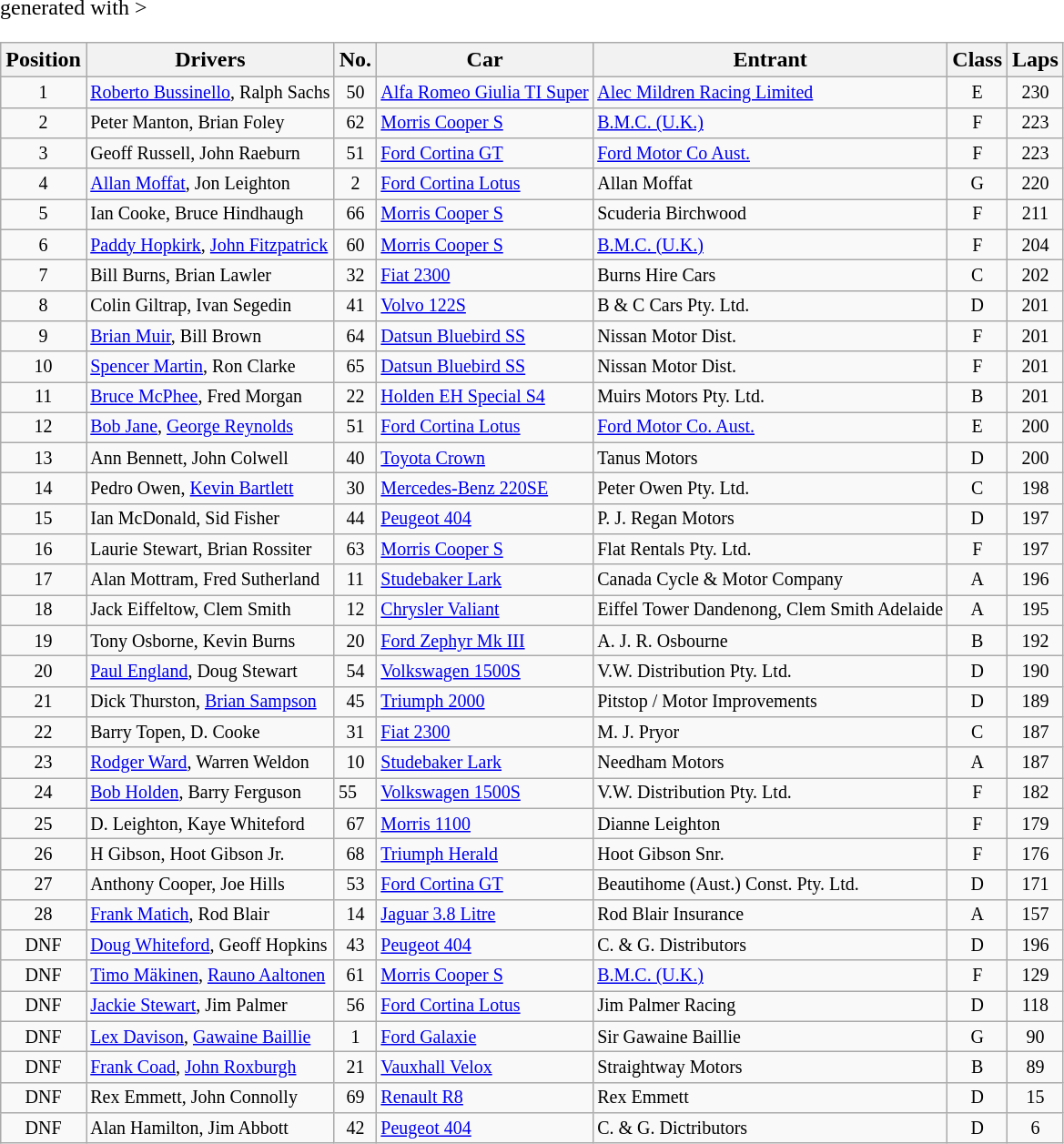<table class="wikitable" <hiddentext>generated with >
<tr style="font-weight:bold">
<th>Position</th>
<th>Drivers</th>
<th>No. </th>
<th>Car</th>
<th>Entrant </th>
<th align="center">Class</th>
<th>Laps</th>
</tr>
<tr style="font-size:10pt">
<td align="center">1</td>
<td><a href='#'>Roberto Bussinello</a>, Ralph Sachs</td>
<td align="center">50</td>
<td><a href='#'>Alfa Romeo Giulia TI Super</a></td>
<td><a href='#'>Alec Mildren Racing Limited</a></td>
<td align="center">E</td>
<td align="center">230</td>
</tr>
<tr style="font-size:10pt">
<td align="center">2</td>
<td>Peter Manton, Brian Foley</td>
<td align="center">62</td>
<td><a href='#'>Morris Cooper S</a></td>
<td><a href='#'>B.M.C. (U.K.)</a></td>
<td align="center">F</td>
<td align="center">223</td>
</tr>
<tr style="font-size:10pt">
<td align="center">3</td>
<td>Geoff Russell, John Raeburn</td>
<td align="center">51</td>
<td><a href='#'>Ford Cortina GT</a></td>
<td><a href='#'>Ford Motor Co Aust.</a></td>
<td align="center">F</td>
<td align="center">223</td>
</tr>
<tr style="font-size:10pt">
<td align="center">4</td>
<td><a href='#'>Allan Moffat</a>, Jon Leighton</td>
<td align="center">2</td>
<td><a href='#'>Ford Cortina Lotus</a></td>
<td>Allan Moffat</td>
<td align="center">G</td>
<td align="center">220</td>
</tr>
<tr style="font-size:10pt">
<td align="center">5</td>
<td>Ian Cooke,  Bruce Hindhaugh</td>
<td align="center">66</td>
<td><a href='#'>Morris Cooper S</a></td>
<td>Scuderia Birchwood</td>
<td align="center">F</td>
<td align="center">211</td>
</tr>
<tr style="font-size:10pt">
<td align="center">6</td>
<td><a href='#'>Paddy Hopkirk</a>, <a href='#'>John Fitzpatrick</a></td>
<td align="center">60</td>
<td><a href='#'>Morris Cooper S</a></td>
<td><a href='#'>B.M.C. (U.K.)</a></td>
<td align="center">F</td>
<td align="center">204</td>
</tr>
<tr style="font-size:10pt">
<td align="center">7</td>
<td>Bill Burns, Brian Lawler</td>
<td align="center">32</td>
<td><a href='#'>Fiat 2300</a></td>
<td>Burns Hire Cars</td>
<td align="center">C</td>
<td align="center">202</td>
</tr>
<tr style="font-size:10pt">
<td align="center">8</td>
<td>Colin Giltrap, Ivan Segedin</td>
<td align="center">41</td>
<td><a href='#'>Volvo 122S</a></td>
<td>B & C Cars Pty. Ltd.</td>
<td align="center">D</td>
<td align="center">201</td>
</tr>
<tr style="font-size:10pt">
<td align="center">9</td>
<td><a href='#'>Brian Muir</a>, Bill Brown</td>
<td align="center">64</td>
<td><a href='#'>Datsun Bluebird SS</a></td>
<td>Nissan Motor Dist.</td>
<td align="center">F</td>
<td align="center">201</td>
</tr>
<tr style="font-size:10pt">
<td align="center">10</td>
<td><a href='#'>Spencer Martin</a>, Ron Clarke</td>
<td align="center">65</td>
<td><a href='#'>Datsun Bluebird SS</a></td>
<td>Nissan Motor Dist.</td>
<td align="center">F</td>
<td align="center">201</td>
</tr>
<tr style="font-size:10pt">
<td align="center">11</td>
<td><a href='#'>Bruce McPhee</a>, Fred Morgan</td>
<td align="center">22</td>
<td><a href='#'>Holden EH Special S4</a></td>
<td>Muirs Motors Pty. Ltd.</td>
<td align="center">B</td>
<td align="center">201</td>
</tr>
<tr style="font-size:10pt">
<td align="center">12</td>
<td><a href='#'>Bob Jane</a>, <a href='#'>George Reynolds</a></td>
<td align="center">51</td>
<td><a href='#'>Ford Cortina Lotus</a></td>
<td><a href='#'>Ford Motor Co. Aust.</a></td>
<td align="center">E</td>
<td align="center">200</td>
</tr>
<tr style="font-size:10pt">
<td align="center">13</td>
<td>Ann Bennett, John Colwell</td>
<td align="center">40</td>
<td><a href='#'>Toyota Crown</a></td>
<td>Tanus Motors</td>
<td align="center">D</td>
<td align="center">200</td>
</tr>
<tr style="font-size:10pt">
<td align="center">14</td>
<td>Pedro Owen, <a href='#'>Kevin Bartlett</a></td>
<td align="center">30</td>
<td><a href='#'>Mercedes-Benz 220SE</a></td>
<td>Peter Owen Pty. Ltd.</td>
<td align="center">C</td>
<td align="center">198</td>
</tr>
<tr style="font-size:10pt">
<td align="center">15</td>
<td>Ian McDonald, Sid Fisher </td>
<td align="center">44</td>
<td><a href='#'>Peugeot 404</a></td>
<td>P. J. Regan Motors</td>
<td align="center">D</td>
<td align="center">197</td>
</tr>
<tr style="font-size:10pt">
<td align="center">16</td>
<td>Laurie Stewart, Brian Rossiter </td>
<td align="center">63</td>
<td><a href='#'>Morris Cooper S</a></td>
<td>Flat Rentals Pty. Ltd.</td>
<td align="center">F</td>
<td align="center">197</td>
</tr>
<tr style="font-size:10pt">
<td align="center">17</td>
<td>Alan Mottram, Fred Sutherland</td>
<td align="center">11</td>
<td><a href='#'>Studebaker Lark</a></td>
<td>Canada Cycle & Motor Company</td>
<td align="center">A</td>
<td align="center">196</td>
</tr>
<tr style="font-size:10pt">
<td align="center">18</td>
<td>Jack Eiffeltow, Clem Smith </td>
<td align="center">12</td>
<td><a href='#'>Chrysler Valiant</a></td>
<td>Eiffel Tower Dandenong, Clem Smith Adelaide</td>
<td align="center">A</td>
<td align="center">195</td>
</tr>
<tr style="font-size:10pt">
<td align="center">19</td>
<td>Tony Osborne, Kevin Burns </td>
<td align="center">20</td>
<td><a href='#'>Ford Zephyr Mk III</a></td>
<td>A. J. R.  Osbourne</td>
<td align="center">B</td>
<td align="center">192</td>
</tr>
<tr style="font-size:10pt">
<td align="center">20</td>
<td><a href='#'>Paul England</a>, Doug Stewart </td>
<td align="center">54</td>
<td><a href='#'>Volkswagen 1500S</a></td>
<td>V.W. Distribution Pty. Ltd.</td>
<td align="center">D</td>
<td align="center">190</td>
</tr>
<tr style="font-size:10pt">
<td align="center">21</td>
<td>Dick Thurston, <a href='#'>Brian Sampson</a></td>
<td align="center">45</td>
<td><a href='#'>Triumph 2000</a></td>
<td>Pitstop / Motor Improvements</td>
<td align="center">D</td>
<td align="center">189</td>
</tr>
<tr style="font-size:10pt">
<td align="center">22</td>
<td>Barry Topen,  D. Cooke </td>
<td align="center">31</td>
<td><a href='#'>Fiat 2300</a></td>
<td>M. J. Pryor</td>
<td align="center">C</td>
<td align="center">187</td>
</tr>
<tr style="font-size:10pt">
<td align="center">23</td>
<td><a href='#'>Rodger Ward</a>, Warren Weldon</td>
<td align="center">10</td>
<td><a href='#'>Studebaker Lark</a></td>
<td>Needham Motors</td>
<td align="center">A</td>
<td align="center">187</td>
</tr>
<tr style="font-size:10pt">
<td align="center">24</td>
<td><a href='#'>Bob Holden</a>, Barry Ferguson </td>
<td ">55</td>
<td><a href='#'>Volkswagen 1500S</a></td>
<td>V.W. Distribution Pty. Ltd.</td>
<td align="center">F</td>
<td align="center">182</td>
</tr>
<tr style="font-size:10pt">
<td align="center">25</td>
<td>D. Leighton, Kaye Whiteford</td>
<td align="center">67</td>
<td><a href='#'>Morris 1100</a></td>
<td>Dianne Leighton</td>
<td align="center">F</td>
<td align="center">179</td>
</tr>
<tr style="font-size:10pt">
<td align="center">26</td>
<td>H Gibson, Hoot Gibson Jr. </td>
<td align="center">68</td>
<td><a href='#'>Triumph Herald</a></td>
<td>Hoot Gibson Snr.</td>
<td align="center">F</td>
<td align="center">176</td>
</tr>
<tr style="font-size:10pt">
<td align="center">27</td>
<td>Anthony Cooper, Joe Hills</td>
<td align="center">53</td>
<td><a href='#'>Ford Cortina GT</a></td>
<td>Beautihome (Aust.) Const. Pty. Ltd.</td>
<td align="center">D</td>
<td align="center">171</td>
</tr>
<tr style="font-size:10pt">
<td align="center">28</td>
<td><a href='#'>Frank Matich</a>, Rod Blair</td>
<td align="center">14</td>
<td><a href='#'>Jaguar 3.8 Litre</a></td>
<td>Rod Blair Insurance</td>
<td align="center">A</td>
<td align="center">157</td>
</tr>
<tr style="font-size:10pt">
<td align="center">DNF</td>
<td><a href='#'>Doug Whiteford</a>, Geoff Hopkins </td>
<td align="center">43</td>
<td><a href='#'>Peugeot 404</a></td>
<td>C. & G. Distributors</td>
<td align="center">D</td>
<td align="center">196</td>
</tr>
<tr style="font-size:10pt">
<td align="center">DNF</td>
<td><a href='#'>Timo Mäkinen</a>, <a href='#'>Rauno Aaltonen</a></td>
<td align="center">61</td>
<td><a href='#'>Morris Cooper S</a></td>
<td><a href='#'>B.M.C. (U.K.)</a></td>
<td align="center">F</td>
<td align="center">129 </td>
</tr>
<tr style="font-size:10pt">
<td align="center">DNF</td>
<td><a href='#'>Jackie Stewart</a>, Jim Palmer</td>
<td align="center">56</td>
<td><a href='#'>Ford Cortina Lotus</a></td>
<td>Jim Palmer Racing</td>
<td align="center">D</td>
<td align="center">118 </td>
</tr>
<tr style="font-size:10pt">
<td align="center">DNF</td>
<td><a href='#'>Lex Davison</a>, <a href='#'>Gawaine Baillie</a></td>
<td align="center">1</td>
<td><a href='#'>Ford Galaxie</a></td>
<td>Sir Gawaine Baillie</td>
<td align="center">G</td>
<td align="center">90 </td>
</tr>
<tr style="font-size:10pt">
<td align="center">DNF</td>
<td><a href='#'>Frank Coad</a>, <a href='#'> John Roxburgh</a></td>
<td align="center">21</td>
<td><a href='#'>Vauxhall Velox</a></td>
<td>Straightway Motors</td>
<td align="center">B</td>
<td align="center">89 </td>
</tr>
<tr style="font-size:10pt">
<td align="center">DNF</td>
<td>Rex Emmett,  John Connolly </td>
<td align="center">69</td>
<td><a href='#'>Renault R8</a></td>
<td>Rex Emmett</td>
<td align="center">D</td>
<td align="center">15</td>
</tr>
<tr style="font-size:10pt">
<td align="center">DNF</td>
<td>Alan Hamilton,  Jim Abbott </td>
<td align="center">42</td>
<td><a href='#'>Peugeot 404</a></td>
<td>C. & G. Dictributors</td>
<td align="center">D</td>
<td align="center">6</td>
</tr>
</table>
